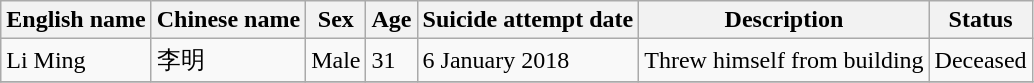<table class="wikitable sortable">
<tr>
<th>English name</th>
<th>Chinese name</th>
<th>Sex</th>
<th>Age</th>
<th>Suicide attempt date</th>
<th>Description</th>
<th>Status</th>
</tr>
<tr>
<td>Li Ming</td>
<td>李明</td>
<td>Male</td>
<td>31</td>
<td>6 January 2018</td>
<td>Threw himself from building</td>
<td>Deceased</td>
</tr>
<tr>
</tr>
</table>
